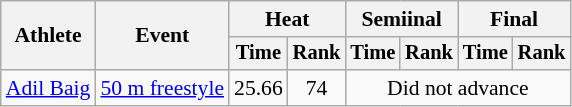<table class="wikitable" style="font-size:90%">
<tr>
<th rowspan="2">Athlete</th>
<th rowspan="2">Event</th>
<th colspan="2">Heat</th>
<th colspan="2">Semiinal</th>
<th colspan="2">Final</th>
</tr>
<tr style="font-size:95%">
<th>Time</th>
<th>Rank</th>
<th>Time</th>
<th>Rank</th>
<th>Time</th>
<th>Rank</th>
</tr>
<tr align=center>
<td align=left><a href='#'>Adil Baig</a></td>
<td align=left><a href='#'>50 m freestyle</a></td>
<td>25.66</td>
<td>74</td>
<td colspan=4>Did not advance</td>
</tr>
</table>
